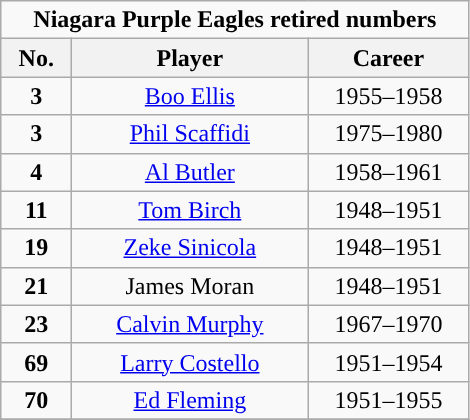<table class="wikitable sortable" style="text-align:center">
<tr>
<td colspan=6><strong>Niagara Purple Eagles retired numbers</strong></td>
</tr>
<tr>
<th width=40px>No.</th>
<th width=150px>Player</th>
<th width=100px>Career</th>
</tr>
<tr>
<td><strong>3</strong></td>
<td><a href='#'>Boo Ellis</a></td>
<td>1955–1958</td>
</tr>
<tr>
<td><strong>3</strong></td>
<td><a href='#'>Phil Scaffidi</a></td>
<td>1975–1980</td>
</tr>
<tr>
<td><strong>4</strong></td>
<td><a href='#'>Al Butler</a></td>
<td>1958–1961</td>
</tr>
<tr>
<td><strong>11</strong></td>
<td><a href='#'>Tom Birch</a></td>
<td>1948–1951</td>
</tr>
<tr>
<td><strong>19</strong></td>
<td><a href='#'>Zeke Sinicola</a></td>
<td>1948–1951</td>
</tr>
<tr>
<td><strong>21</strong></td>
<td>James Moran</td>
<td>1948–1951</td>
</tr>
<tr>
<td><strong>23</strong></td>
<td><a href='#'>Calvin Murphy</a></td>
<td>1967–1970</td>
</tr>
<tr>
<td><strong>69</strong></td>
<td><a href='#'>Larry Costello</a></td>
<td>1951–1954</td>
</tr>
<tr>
<td><strong>70</strong></td>
<td><a href='#'>Ed Fleming</a></td>
<td>1951–1955</td>
</tr>
<tr>
</tr>
</table>
